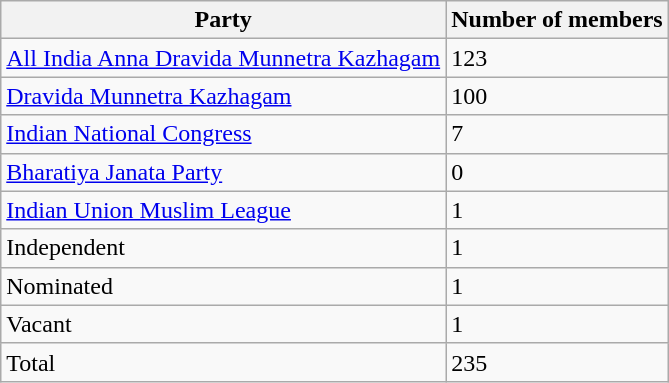<table class="wikitable">
<tr>
<th>Party</th>
<th>Number of members</th>
</tr>
<tr>
<td><a href='#'>All India Anna Dravida Munnetra Kazhagam</a></td>
<td>123</td>
</tr>
<tr>
<td><a href='#'>Dravida Munnetra Kazhagam</a></td>
<td>100</td>
</tr>
<tr>
<td><a href='#'>Indian National Congress</a></td>
<td>7</td>
</tr>
<tr>
<td><a href='#'>Bharatiya Janata Party</a></td>
<td>0</td>
</tr>
<tr>
<td><a href='#'>Indian Union Muslim League</a></td>
<td>1</td>
</tr>
<tr>
<td>Independent</td>
<td>1</td>
</tr>
<tr>
<td>Nominated</td>
<td>1</td>
</tr>
<tr>
<td>Vacant</td>
<td>1</td>
</tr>
<tr>
<td>Total</td>
<td>235</td>
</tr>
</table>
